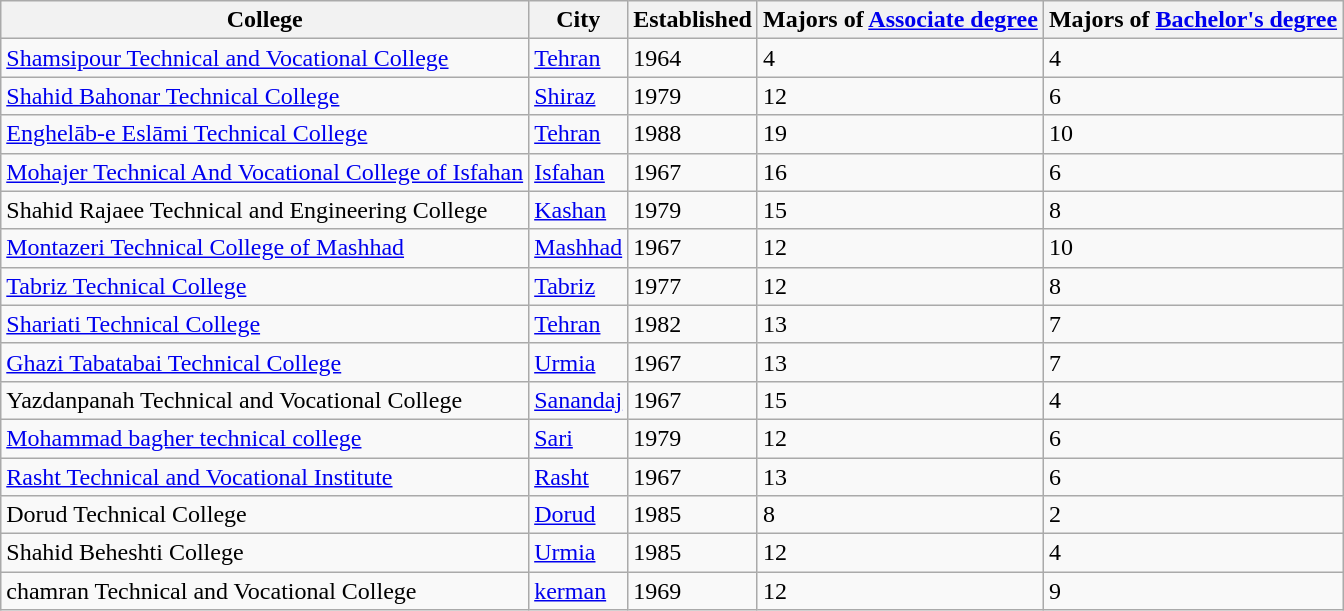<table class="wikitable">
<tr>
<th>College</th>
<th>City</th>
<th>Established</th>
<th>Majors of <a href='#'>Associate degree</a></th>
<th>Majors of <a href='#'>Bachelor's degree</a></th>
</tr>
<tr>
<td><a href='#'>Shamsipour Technical and Vocational College</a></td>
<td><a href='#'>Tehran</a></td>
<td>1964</td>
<td>4</td>
<td>4</td>
</tr>
<tr>
<td><a href='#'>Shahid Bahonar Technical College</a></td>
<td><a href='#'>Shiraz</a></td>
<td>1979</td>
<td>12</td>
<td>6</td>
</tr>
<tr>
<td><a href='#'>Enghelāb-e Eslāmi Technical College</a></td>
<td><a href='#'>Tehran</a></td>
<td>1988</td>
<td>19</td>
<td>10</td>
</tr>
<tr>
<td><a href='#'>Mohajer Technical And Vocational College of Isfahan</a></td>
<td><a href='#'>Isfahan</a></td>
<td>1967</td>
<td>16</td>
<td>6</td>
</tr>
<tr>
<td>Shahid Rajaee Technical and Engineering College</td>
<td><a href='#'>Kashan</a></td>
<td>1979</td>
<td>15</td>
<td>8</td>
</tr>
<tr>
<td><a href='#'>Montazeri Technical College of Mashhad</a></td>
<td><a href='#'>Mashhad</a></td>
<td>1967</td>
<td>12</td>
<td>10</td>
</tr>
<tr>
<td><a href='#'>Tabriz Technical College</a></td>
<td><a href='#'>Tabriz</a></td>
<td>1977</td>
<td>12</td>
<td>8</td>
</tr>
<tr>
<td><a href='#'>Shariati Technical College</a></td>
<td><a href='#'>Tehran</a></td>
<td>1982</td>
<td>13</td>
<td>7</td>
</tr>
<tr>
<td><a href='#'>Ghazi Tabatabai Technical College</a></td>
<td><a href='#'>Urmia</a></td>
<td>1967</td>
<td>13</td>
<td>7</td>
</tr>
<tr>
<td>Yazdanpanah Technical and Vocational College</td>
<td><a href='#'>Sanandaj</a></td>
<td>1967</td>
<td>15</td>
<td>4</td>
</tr>
<tr>
<td><a href='#'>Mohammad bagher technical college</a></td>
<td><a href='#'>Sari</a></td>
<td>1979</td>
<td>12</td>
<td>6</td>
</tr>
<tr>
<td><a href='#'>Rasht Technical and Vocational Institute</a></td>
<td><a href='#'>Rasht</a></td>
<td>1967</td>
<td>13</td>
<td>6</td>
</tr>
<tr>
<td>Dorud Technical College</td>
<td><a href='#'>Dorud</a></td>
<td>1985</td>
<td>8</td>
<td>2</td>
</tr>
<tr>
<td>Shahid Beheshti College</td>
<td><a href='#'>Urmia</a></td>
<td>1985</td>
<td>12</td>
<td>4</td>
</tr>
<tr>
<td>chamran Technical and Vocational College</td>
<td><a href='#'>kerman</a></td>
<td>1969</td>
<td>12</td>
<td>9</td>
</tr>
</table>
